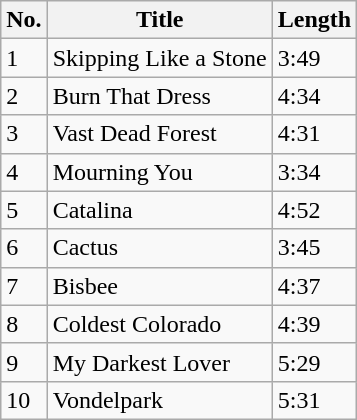<table class="wikitable">
<tr>
<th>No.</th>
<th>Title</th>
<th>Length</th>
</tr>
<tr>
<td>1</td>
<td>Skipping Like a Stone</td>
<td>3:49</td>
</tr>
<tr>
<td>2</td>
<td>Burn That Dress</td>
<td>4:34</td>
</tr>
<tr>
<td>3</td>
<td>Vast Dead Forest</td>
<td>4:31</td>
</tr>
<tr>
<td>4</td>
<td>Mourning You</td>
<td>3:34</td>
</tr>
<tr>
<td>5</td>
<td>Catalina</td>
<td>4:52</td>
</tr>
<tr>
<td>6</td>
<td>Cactus</td>
<td>3:45</td>
</tr>
<tr>
<td>7</td>
<td>Bisbee</td>
<td>4:37</td>
</tr>
<tr>
<td>8</td>
<td>Coldest Colorado</td>
<td>4:39</td>
</tr>
<tr>
<td>9</td>
<td>My Darkest Lover</td>
<td>5:29</td>
</tr>
<tr>
<td>10</td>
<td>Vondelpark</td>
<td>5:31</td>
</tr>
</table>
